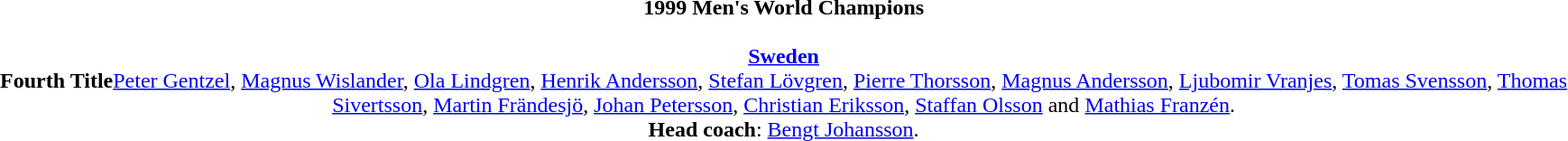<table width=95%>
<tr align=center>
<td><strong>1999 Men's World Champions</strong><br><br><strong><a href='#'>Sweden</a></strong><br><strong>Fourth Title</strong><a href='#'>Peter Gentzel</a>, <a href='#'>Magnus Wislander</a>, <a href='#'>Ola Lindgren</a>, <a href='#'>Henrik Andersson</a>, <a href='#'>Stefan Lövgren</a>, <a href='#'>Pierre Thorsson</a>, <a href='#'>Magnus Andersson</a>, <a href='#'>Ljubomir Vranjes</a>, <a href='#'>Tomas Svensson</a>, <a href='#'>Thomas Sivertsson</a>, <a href='#'>Martin Frändesjö</a>, <a href='#'>Johan Petersson</a>, <a href='#'>Christian Eriksson</a>, <a href='#'>Staffan Olsson</a> and <a href='#'>Mathias Franzén</a>.<br><strong>Head coach</strong>: <a href='#'>Bengt Johansson</a>.</td>
</tr>
</table>
